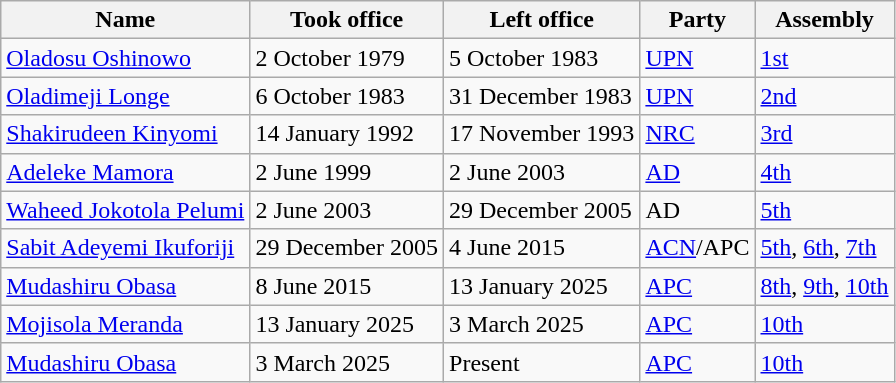<table class="wikitable">
<tr>
<th>Name</th>
<th>Took office</th>
<th>Left office</th>
<th>Party</th>
<th>Assembly</th>
</tr>
<tr>
<td><a href='#'>Oladosu Oshinowo</a></td>
<td>2 October 1979</td>
<td>5 October 1983</td>
<td><a href='#'>UPN</a></td>
<td><a href='#'>1st</a></td>
</tr>
<tr>
<td><a href='#'>Oladimeji Longe</a></td>
<td>6 October 1983</td>
<td>31 December 1983</td>
<td><a href='#'>UPN</a></td>
<td><a href='#'>2nd</a></td>
</tr>
<tr>
<td><a href='#'>Shakirudeen Kinyomi</a></td>
<td>14 January 1992</td>
<td>17 November 1993</td>
<td><a href='#'>NRC</a></td>
<td><a href='#'>3rd</a></td>
</tr>
<tr>
<td><a href='#'>Adeleke Mamora</a></td>
<td>2 June 1999</td>
<td>2 June 2003</td>
<td><a href='#'>AD</a></td>
<td><a href='#'>4th</a></td>
</tr>
<tr>
<td><a href='#'>Waheed Jokotola Pelumi</a></td>
<td>2 June 2003</td>
<td>29 December 2005</td>
<td>AD</td>
<td><a href='#'>5th</a></td>
</tr>
<tr>
<td><a href='#'>Sabit Adeyemi Ikuforiji</a></td>
<td>29 December 2005</td>
<td>4 June 2015</td>
<td><a href='#'>ACN</a>/APC</td>
<td><a href='#'>5th</a>, <a href='#'>6th</a>, <a href='#'>7th</a></td>
</tr>
<tr>
<td><a href='#'>Mudashiru Obasa</a></td>
<td>8 June 2015</td>
<td>13 January 2025</td>
<td><a href='#'>APC</a></td>
<td><a href='#'>8th</a>, <a href='#'>9th</a>, <a href='#'>10th</a></td>
</tr>
<tr>
<td><a href='#'>Mojisola Meranda</a></td>
<td>13 January 2025</td>
<td>3 March 2025</td>
<td><a href='#'>APC</a></td>
<td><a href='#'>10th</a></td>
</tr>
<tr>
<td><a href='#'>Mudashiru Obasa</a></td>
<td>3 March 2025</td>
<td>Present</td>
<td><a href='#'>APC</a></td>
<td><a href='#'>10th</a></td>
</tr>
</table>
